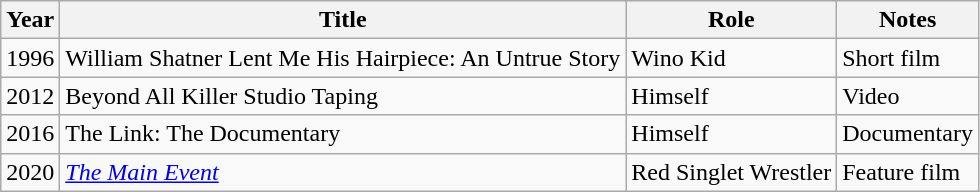<table class="wikitable sortable">
<tr>
<th>Year</th>
<th>Title</th>
<th>Role</th>
<th>Notes</th>
</tr>
<tr>
<td>1996</td>
<td>William Shatner Lent Me His Hairpiece: An Untrue Story</td>
<td>Wino Kid</td>
<td>Short film</td>
</tr>
<tr>
<td>2012</td>
<td>Beyond All Killer Studio Taping</td>
<td>Himself</td>
<td>Video</td>
</tr>
<tr>
<td>2016</td>
<td>The Link: The Documentary</td>
<td>Himself</td>
<td>Documentary</td>
</tr>
<tr>
<td>2020</td>
<td><a href='#'><em>The Main Event</em></a></td>
<td>Red Singlet Wrestler</td>
<td>Feature film</td>
</tr>
</table>
